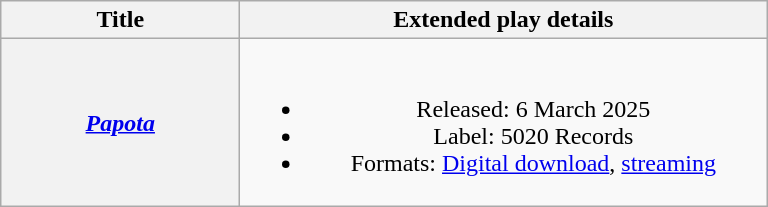<table class="wikitable plainrowheaders" style="text-align:center;">
<tr>
<th scope="col" style="width:9.5em;">Title</th>
<th scope="col" style="width:21.5em;">Extended play details</th>
</tr>
<tr>
<th scope="row"><em><a href='#'>Papota</a></em></th>
<td><br><ul><li>Released: 6 March 2025</li><li>Label: 5020 Records</li><li>Formats: <a href='#'>Digital download</a>, <a href='#'>streaming</a></li></ul></td>
</tr>
</table>
